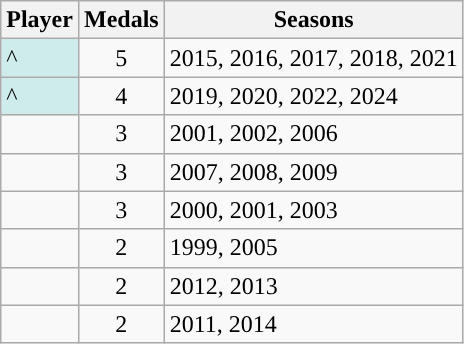<table class="wikitable sortable">
<tr>
<th>Player</th>
<th>Medals</th>
<th class="unsortable">Seasons</th>
</tr>
<tr>
<td style="text-align:left; background:#cfecec;">^</td>
<td style="text-align:center;">5</td>
<td>2015, 2016, 2017, 2018, 2021</td>
</tr>
<tr>
<td style="text-align:left; background:#cfecec;">^</td>
<td style="text-align:center;">4</td>
<td>2019, 2020, 2022, 2024</td>
</tr>
<tr>
<td></td>
<td style="text-align:center;">3</td>
<td>2001, 2002, 2006</td>
</tr>
<tr>
<td></td>
<td style="text-align:center;">3</td>
<td>2007, 2008, 2009</td>
</tr>
<tr>
<td></td>
<td style="text-align:center;">3</td>
<td>2000, 2001, 2003</td>
</tr>
<tr>
<td></td>
<td style="text-align:center;">2</td>
<td>1999, 2005</td>
</tr>
<tr>
<td></td>
<td style="text-align:center;">2</td>
<td>2012, 2013</td>
</tr>
<tr>
<td style="text-align:left;"></td>
<td style="text-align:center;">2</td>
<td>2011, 2014</td>
</tr>
</table>
